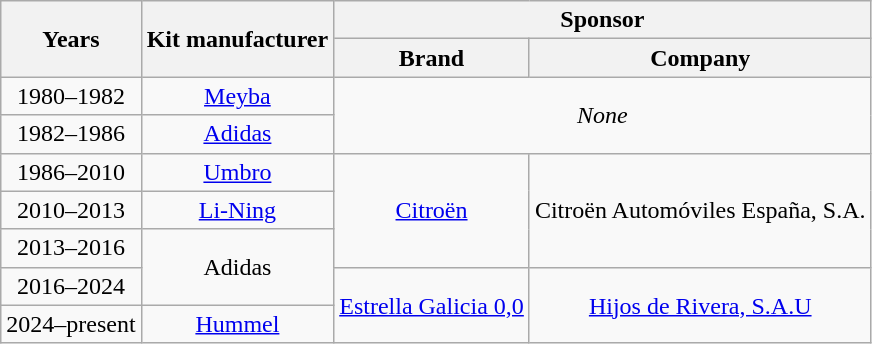<table class="wikitable" style="text-align: center">
<tr>
<th rowspan="2">Years</th>
<th rowspan="2">Kit manufacturer</th>
<th colspan="2">Sponsor</th>
</tr>
<tr>
<th>Brand</th>
<th>Company</th>
</tr>
<tr>
<td>1980–1982</td>
<td><a href='#'>Meyba</a></td>
<td colspan="2" rowspan="2"><em>None</em></td>
</tr>
<tr>
<td>1982–1986</td>
<td><a href='#'>Adidas</a></td>
</tr>
<tr>
<td>1986–2010</td>
<td><a href='#'>Umbro</a></td>
<td rowspan="3"><a href='#'>Citroën</a></td>
<td rowspan="3">Citroën Automóviles España, S.A.</td>
</tr>
<tr>
<td>2010–2013</td>
<td><a href='#'>Li-Ning</a></td>
</tr>
<tr>
<td>2013–2016</td>
<td rowspan="2">Adidas</td>
</tr>
<tr>
<td>2016–2024</td>
<td rowspan="2"><a href='#'>Estrella Galicia 0,0</a></td>
<td rowspan="2"><a href='#'>Hijos de Rivera, S.A.U</a></td>
</tr>
<tr>
<td>2024–present</td>
<td><a href='#'>Hummel</a></td>
</tr>
</table>
